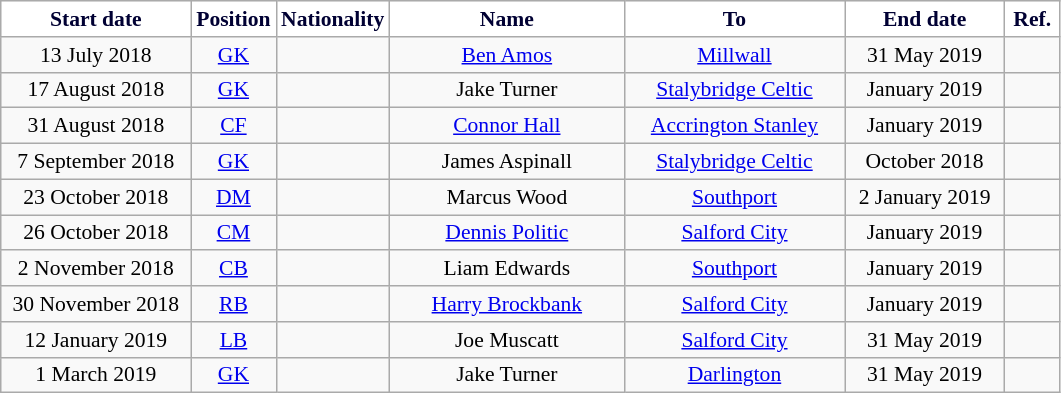<table class="wikitable"  style="text-align:center; font-size:90%; ">
<tr>
<th style="background:#FFFFFF; color:#000033; width:120px;">Start date</th>
<th style="background:#FFFFFF; color:#000033; width:50px;">Position</th>
<th style="background:#FFFFFF; color:#000033; width:50px;">Nationality</th>
<th style="background:#FFFFFF; color:#000033; width:150px;">Name</th>
<th style="background:#FFFFFF; color:#000033; width:140px;">To</th>
<th style="background:#FFFFFF; color:#000033; width:100px;">End date</th>
<th style="background:#FFFFFF; color:#000033; width:30px;">Ref.</th>
</tr>
<tr>
<td>13 July 2018</td>
<td><a href='#'>GK</a></td>
<td></td>
<td><a href='#'>Ben Amos</a></td>
<td><a href='#'>Millwall</a></td>
<td>31 May 2019</td>
<td></td>
</tr>
<tr>
<td>17 August 2018</td>
<td><a href='#'>GK</a></td>
<td></td>
<td>Jake Turner</td>
<td><a href='#'>Stalybridge Celtic</a></td>
<td>January 2019</td>
<td></td>
</tr>
<tr>
<td>31 August 2018</td>
<td><a href='#'>CF</a></td>
<td></td>
<td><a href='#'>Connor Hall</a></td>
<td><a href='#'>Accrington Stanley</a></td>
<td>January 2019</td>
<td></td>
</tr>
<tr>
<td>7 September 2018</td>
<td><a href='#'>GK</a></td>
<td></td>
<td>James Aspinall</td>
<td><a href='#'>Stalybridge Celtic</a></td>
<td>October 2018</td>
<td></td>
</tr>
<tr>
<td>23 October 2018</td>
<td><a href='#'>DM</a></td>
<td></td>
<td>Marcus Wood</td>
<td><a href='#'>Southport</a></td>
<td>2 January 2019</td>
<td></td>
</tr>
<tr>
<td>26 October 2018</td>
<td><a href='#'>CM</a></td>
<td></td>
<td><a href='#'>Dennis Politic</a></td>
<td><a href='#'>Salford City</a></td>
<td>January 2019</td>
<td></td>
</tr>
<tr>
<td>2 November 2018</td>
<td><a href='#'>CB</a></td>
<td></td>
<td>Liam Edwards</td>
<td><a href='#'>Southport</a></td>
<td>January 2019</td>
<td></td>
</tr>
<tr>
<td>30 November 2018</td>
<td><a href='#'>RB</a></td>
<td></td>
<td><a href='#'>Harry Brockbank</a></td>
<td><a href='#'>Salford City</a></td>
<td>January 2019</td>
<td></td>
</tr>
<tr>
<td>12 January 2019</td>
<td><a href='#'>LB</a></td>
<td></td>
<td>Joe Muscatt</td>
<td><a href='#'>Salford City</a></td>
<td>31 May 2019</td>
<td></td>
</tr>
<tr>
<td>1 March 2019</td>
<td><a href='#'>GK</a></td>
<td></td>
<td>Jake Turner</td>
<td><a href='#'>Darlington</a></td>
<td>31 May 2019</td>
<td></td>
</tr>
</table>
